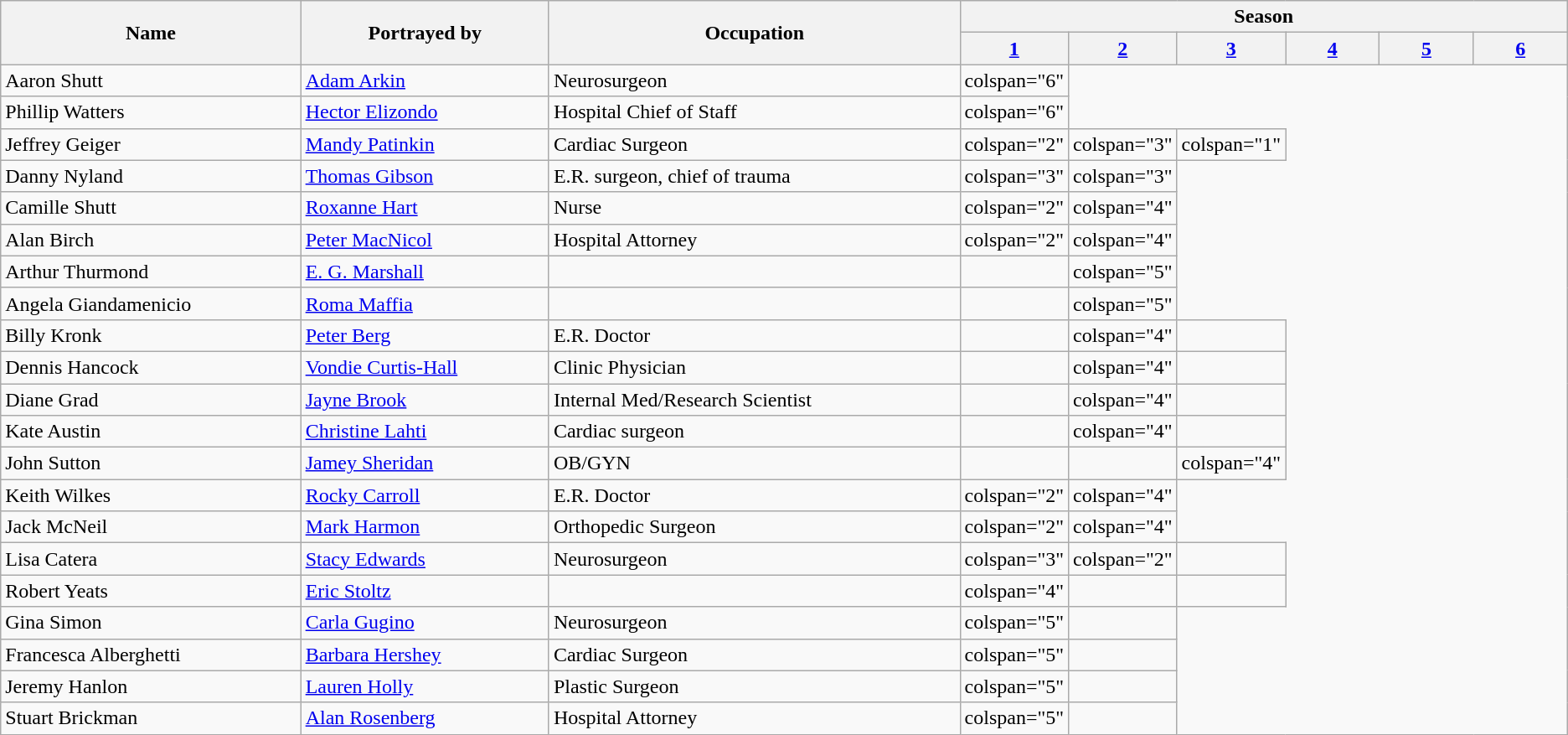<table class="wikitable">
<tr>
<th rowspan="2">Name</th>
<th rowspan="2">Portrayed by</th>
<th rowspan="2">Occupation</th>
<th colspan="6">Season</th>
</tr>
<tr>
<th style="width:6%;"><a href='#'>1</a></th>
<th style="width:6%;"><a href='#'>2</a></th>
<th style="width:6%;"><a href='#'>3</a></th>
<th style="width:6%;"><a href='#'>4</a></th>
<th style="width:6%;"><a href='#'>5</a></th>
<th style="width:6%;"><a href='#'>6</a></th>
</tr>
<tr>
<td>Aaron Shutt</td>
<td><a href='#'>Adam Arkin</a></td>
<td>Neurosurgeon</td>
<td>colspan="6" </td>
</tr>
<tr>
<td>Phillip Watters</td>
<td><a href='#'>Hector Elizondo</a></td>
<td>Hospital Chief of Staff</td>
<td>colspan="6" </td>
</tr>
<tr>
<td>Jeffrey Geiger</td>
<td><a href='#'>Mandy Patinkin</a></td>
<td>Cardiac Surgeon</td>
<td>colspan="2" </td>
<td>colspan="3" </td>
<td>colspan="1" </td>
</tr>
<tr>
<td>Danny Nyland</td>
<td><a href='#'>Thomas Gibson</a></td>
<td>E.R. surgeon, chief of trauma</td>
<td>colspan="3" </td>
<td>colspan="3" </td>
</tr>
<tr>
<td>Camille Shutt</td>
<td><a href='#'>Roxanne Hart</a></td>
<td>Nurse</td>
<td>colspan="2" </td>
<td>colspan="4" </td>
</tr>
<tr>
<td>Alan Birch</td>
<td><a href='#'>Peter MacNicol</a></td>
<td>Hospital Attorney</td>
<td>colspan="2" </td>
<td>colspan="4" </td>
</tr>
<tr>
<td>Arthur Thurmond</td>
<td><a href='#'>E. G. Marshall</a></td>
<td></td>
<td></td>
<td>colspan="5" </td>
</tr>
<tr>
<td>Angela Giandamenicio</td>
<td><a href='#'>Roma Maffia</a></td>
<td></td>
<td></td>
<td>colspan="5" </td>
</tr>
<tr>
<td>Billy Kronk</td>
<td><a href='#'>Peter Berg</a></td>
<td>E.R. Doctor</td>
<td></td>
<td>colspan="4" </td>
<td></td>
</tr>
<tr>
<td>Dennis Hancock</td>
<td><a href='#'>Vondie Curtis-Hall</a></td>
<td>Clinic Physician</td>
<td></td>
<td>colspan="4" </td>
<td></td>
</tr>
<tr>
<td>Diane Grad</td>
<td><a href='#'>Jayne Brook</a></td>
<td>Internal Med/Research Scientist</td>
<td></td>
<td>colspan="4" </td>
<td></td>
</tr>
<tr>
<td>Kate Austin</td>
<td><a href='#'>Christine Lahti</a></td>
<td>Cardiac surgeon</td>
<td></td>
<td>colspan="4" </td>
<td></td>
</tr>
<tr>
<td>John Sutton</td>
<td><a href='#'>Jamey Sheridan</a></td>
<td>OB/GYN</td>
<td></td>
<td></td>
<td>colspan="4" </td>
</tr>
<tr>
<td>Keith Wilkes</td>
<td><a href='#'>Rocky Carroll</a></td>
<td>E.R. Doctor</td>
<td>colspan="2" </td>
<td>colspan="4" </td>
</tr>
<tr>
<td>Jack McNeil</td>
<td><a href='#'>Mark Harmon</a></td>
<td>Orthopedic Surgeon</td>
<td>colspan="2" </td>
<td>colspan="4" </td>
</tr>
<tr>
<td>Lisa Catera</td>
<td><a href='#'>Stacy Edwards</a></td>
<td>Neurosurgeon</td>
<td>colspan="3" </td>
<td>colspan="2" </td>
<td></td>
</tr>
<tr>
<td>Robert Yeats</td>
<td><a href='#'>Eric Stoltz</a></td>
<td></td>
<td>colspan="4" </td>
<td></td>
<td></td>
</tr>
<tr>
<td>Gina Simon</td>
<td><a href='#'>Carla Gugino</a></td>
<td>Neurosurgeon</td>
<td>colspan="5" </td>
<td></td>
</tr>
<tr>
<td>Francesca Alberghetti</td>
<td><a href='#'>Barbara Hershey</a></td>
<td>Cardiac Surgeon</td>
<td>colspan="5" </td>
<td></td>
</tr>
<tr>
<td>Jeremy Hanlon</td>
<td><a href='#'>Lauren Holly</a></td>
<td>Plastic Surgeon</td>
<td>colspan="5" </td>
<td></td>
</tr>
<tr>
<td>Stuart Brickman</td>
<td><a href='#'>Alan Rosenberg</a></td>
<td>Hospital Attorney</td>
<td>colspan="5" </td>
<td></td>
</tr>
</table>
